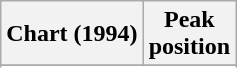<table class="wikitable sortable plainrowheaders" style="text-align:center">
<tr>
<th scope="col">Chart (1994)</th>
<th scope="col">Peak<br>position</th>
</tr>
<tr>
</tr>
<tr>
</tr>
<tr>
</tr>
<tr>
</tr>
<tr>
</tr>
<tr>
</tr>
</table>
